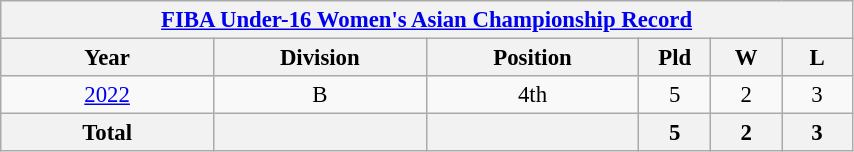<table class="wikitable" style="text-align: center; font-size:95%;" width=45%>
<tr>
<th colspan=9><a href='#'>FIBA Under-16 Women's Asian Championship Record</a></th>
</tr>
<tr>
<th width=15%>Year</th>
<th width=15%>Division</th>
<th width=15%>Position</th>
<th width=5%>Pld</th>
<th width=5%>W</th>
<th width=5%>L</th>
</tr>
<tr>
<td> <a href='#'>2022</a></td>
<td>B</td>
<td>4th</td>
<td>5</td>
<td>2</td>
<td>3</td>
</tr>
<tr>
<th>Total</th>
<th></th>
<th></th>
<th>5</th>
<th>2</th>
<th>3</th>
</tr>
</table>
